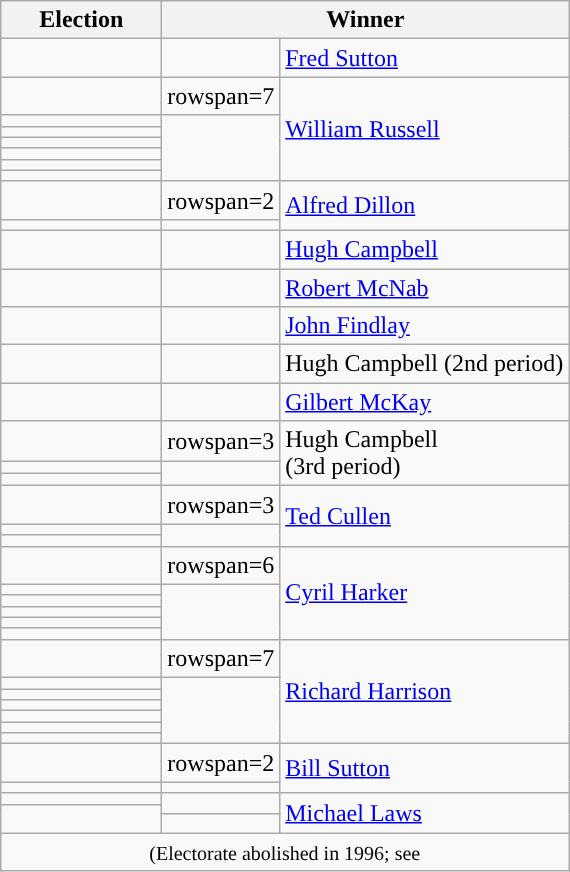<table class=wikitable>
<tr>
<th width=100>Election</th>
<th width=175 colspan=2>Winner</th>
</tr>
<tr>
<td></td>
<td></td>
<td><a href='#'>Fred Sutton</a></td>
</tr>
<tr>
<td></td>
<td>rowspan=7 </td>
<td rowspan=7><a href='#'>William Russell</a></td>
</tr>
<tr>
<td></td>
</tr>
<tr>
<td></td>
</tr>
<tr>
<td></td>
</tr>
<tr>
<td></td>
</tr>
<tr>
<td></td>
</tr>
<tr>
<td></td>
</tr>
<tr>
<td></td>
<td>rowspan=2 </td>
<td rowspan=2><a href='#'>Alfred Dillon</a></td>
</tr>
<tr>
<td></td>
</tr>
<tr>
<td></td>
<td></td>
<td><a href='#'>Hugh Campbell</a></td>
</tr>
<tr>
<td></td>
<td></td>
<td><a href='#'>Robert McNab</a></td>
</tr>
<tr>
<td></td>
<td></td>
<td><a href='#'>John Findlay</a></td>
</tr>
<tr>
<td></td>
<td></td>
<td>Hugh Campbell <span>(2nd period)</span></td>
</tr>
<tr>
<td></td>
<td></td>
<td><a href='#'>Gilbert McKay</a></td>
</tr>
<tr>
<td></td>
<td>rowspan=3 </td>
<td rowspan=3>Hugh Campbell<br> <span>(3rd period)</span></td>
</tr>
<tr>
<td></td>
</tr>
<tr>
<td></td>
</tr>
<tr>
<td></td>
<td>rowspan=3 </td>
<td rowspan=3><a href='#'>Ted Cullen</a></td>
</tr>
<tr>
<td></td>
</tr>
<tr>
<td></td>
</tr>
<tr>
<td></td>
<td>rowspan=6 </td>
<td rowspan=6><a href='#'>Cyril Harker</a></td>
</tr>
<tr>
<td></td>
</tr>
<tr>
<td></td>
</tr>
<tr>
<td></td>
</tr>
<tr>
<td></td>
</tr>
<tr>
<td></td>
</tr>
<tr>
<td></td>
<td>rowspan=7 </td>
<td rowspan=7><a href='#'>Richard Harrison</a></td>
</tr>
<tr>
<td></td>
</tr>
<tr>
<td></td>
</tr>
<tr>
<td></td>
</tr>
<tr>
<td></td>
</tr>
<tr>
<td></td>
</tr>
<tr>
<td></td>
</tr>
<tr>
<td></td>
<td>rowspan=2 </td>
<td rowspan=2><a href='#'>Bill Sutton</a></td>
</tr>
<tr>
<td></td>
</tr>
<tr>
<td></td>
<td style="border-bottom:solid 0 grey; background:"></td>
<td rowspan = 3><a href='#'>Michael Laws</a></td>
</tr>
<tr>
<td rowspan = 2></td>
<td style="border-top:solid 0 grey; background:"></td>
</tr>
<tr>
<td height=5 style="border-top:solid 0 grey; background:"></td>
</tr>
<tr>
<td colspan=3 align=center><small>(Electorate abolished in 1996; see </small></td>
</tr>
</table>
